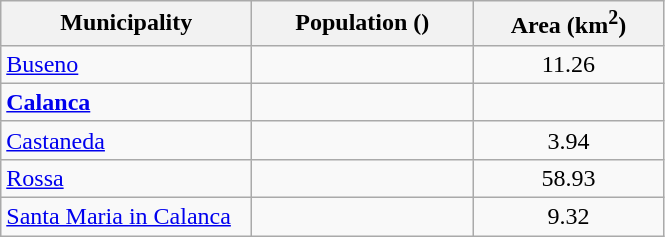<table class="wikitable">
<tr>
<th width="160">Municipality</th>
<th width="140">Population ()</th>
<th width="120">Area (km<sup>2</sup>)</th>
</tr>
<tr>
<td><a href='#'>Buseno</a></td>
<td align="center"></td>
<td align="center">11.26</td>
</tr>
<tr>
<td><strong><a href='#'>Calanca</a></strong></td>
<td align="center"></td>
<td align="center"></td>
</tr>
<tr>
<td><a href='#'>Castaneda</a></td>
<td align="center"></td>
<td align="center">3.94</td>
</tr>
<tr>
<td><a href='#'>Rossa</a></td>
<td align="center"></td>
<td align="center">58.93</td>
</tr>
<tr>
<td><a href='#'>Santa Maria in Calanca</a></td>
<td align="center"></td>
<td align="center">9.32</td>
</tr>
</table>
